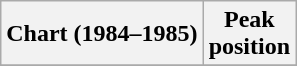<table class="wikitable sortable">
<tr>
<th align="left">Chart (1984–1985)</th>
<th align="center">Peak<br>position</th>
</tr>
<tr>
</tr>
</table>
